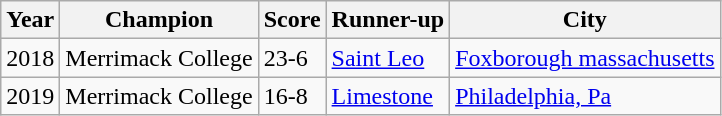<table class="wikitable sortable">
<tr>
<th>Year</th>
<th>Champion</th>
<th>Score</th>
<th>Runner-up</th>
<th>City</th>
</tr>
<tr>
<td>2018</td>
<td>Merrimack College</td>
<td>23-6</td>
<td><a href='#'>Saint Leo</a></td>
<td><a href='#'>Foxborough massachusetts</a></td>
</tr>
<tr>
<td>2019</td>
<td>Merrimack College</td>
<td>16-8</td>
<td><a href='#'>Limestone</a></td>
<td><a href='#'>Philadelphia, Pa</a></td>
</tr>
</table>
